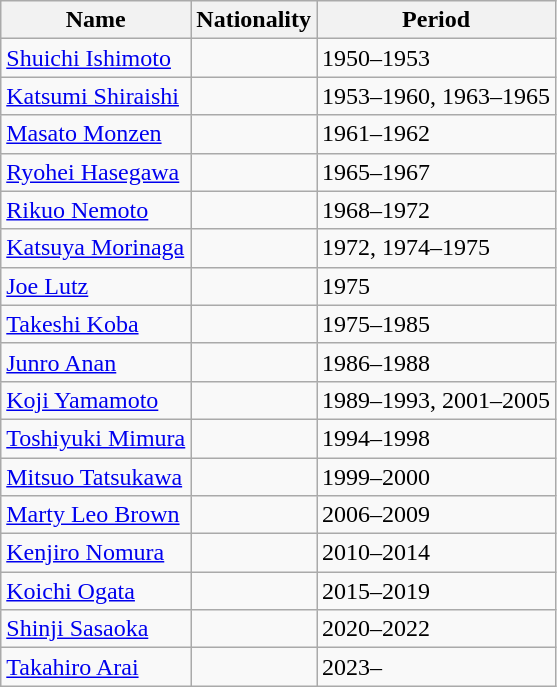<table class="wikitable" style="text-align: center;">
<tr>
<th>Name</th>
<th>Nationality</th>
<th>Period</th>
</tr>
<tr>
<td align=left><a href='#'>Shuichi Ishimoto</a></td>
<td></td>
<td align=left>1950–1953</td>
</tr>
<tr>
<td align=left><a href='#'>Katsumi Shiraishi</a></td>
<td></td>
<td align=left>1953–1960, 1963–1965</td>
</tr>
<tr>
<td align=left><a href='#'>Masato Monzen</a></td>
<td></td>
<td align=left>1961–1962</td>
</tr>
<tr>
<td align=left><a href='#'>Ryohei Hasegawa</a></td>
<td></td>
<td align=left>1965–1967</td>
</tr>
<tr>
<td align=left><a href='#'>Rikuo Nemoto</a></td>
<td></td>
<td align=left>1968–1972</td>
</tr>
<tr>
<td align=left><a href='#'>Katsuya Morinaga</a></td>
<td></td>
<td align=left>1972, 1974–1975</td>
</tr>
<tr>
<td align=left><a href='#'>Joe Lutz</a></td>
<td></td>
<td align=left>1975</td>
</tr>
<tr>
<td align=left><a href='#'>Takeshi Koba</a></td>
<td></td>
<td align=left>1975–1985</td>
</tr>
<tr>
<td align=left><a href='#'>Junro Anan</a></td>
<td></td>
<td align=left>1986–1988</td>
</tr>
<tr>
<td align=left><a href='#'>Koji Yamamoto</a></td>
<td></td>
<td align=left>1989–1993, 2001–2005</td>
</tr>
<tr>
<td align=left><a href='#'>Toshiyuki Mimura</a></td>
<td></td>
<td align=left>1994–1998</td>
</tr>
<tr>
<td align=left><a href='#'>Mitsuo Tatsukawa</a></td>
<td></td>
<td align=left>1999–2000</td>
</tr>
<tr>
<td align=left><a href='#'>Marty Leo Brown</a></td>
<td></td>
<td align=left>2006–2009</td>
</tr>
<tr>
<td align=left><a href='#'>Kenjiro Nomura</a></td>
<td></td>
<td align=left>2010–2014</td>
</tr>
<tr>
<td align=left><a href='#'>Koichi Ogata</a></td>
<td></td>
<td align=left>2015–2019</td>
</tr>
<tr>
<td align=left><a href='#'>Shinji Sasaoka</a></td>
<td></td>
<td align=left>2020–2022</td>
</tr>
<tr>
<td align=left><a href='#'>Takahiro Arai</a></td>
<td></td>
<td align=left>2023–</td>
</tr>
</table>
